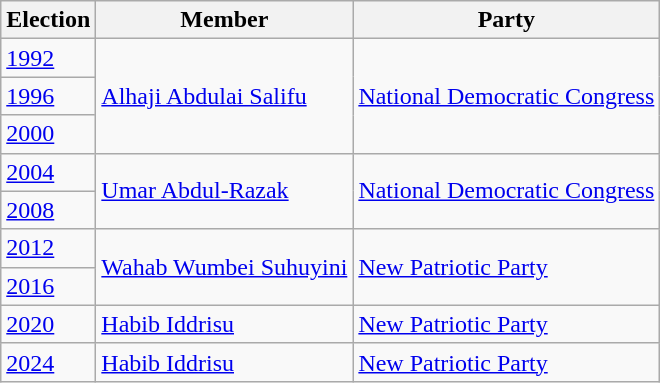<table class="wikitable">
<tr>
<th>Election</th>
<th>Member</th>
<th>Party</th>
</tr>
<tr>
<td><a href='#'>1992</a></td>
<td rowspan="3"><a href='#'>Alhaji Abdulai Salifu</a></td>
<td rowspan="3"><a href='#'>National Democratic Congress</a></td>
</tr>
<tr>
<td><a href='#'>1996</a></td>
</tr>
<tr>
<td><a href='#'>2000</a></td>
</tr>
<tr>
<td><a href='#'>2004</a></td>
<td rowspan="2"><a href='#'>Umar Abdul-Razak</a></td>
<td rowspan="2"><a href='#'>National Democratic Congress</a></td>
</tr>
<tr>
<td><a href='#'>2008</a></td>
</tr>
<tr>
<td><a href='#'>2012</a></td>
<td rowspan="2"><a href='#'>Wahab Wumbei Suhuyini</a></td>
<td rowspan="2"><a href='#'>New Patriotic Party</a></td>
</tr>
<tr>
<td><a href='#'>2016</a></td>
</tr>
<tr>
<td><a href='#'>2020</a></td>
<td rowspan="1"><a href='#'>Habib Iddrisu</a></td>
<td rowspan="1"><a href='#'>New Patriotic Party</a></td>
</tr>
<tr>
<td><a href='#'>2024</a></td>
<td rowspan="1"><a href='#'>Habib Iddrisu</a></td>
<td rowspan="1"><a href='#'>New Patriotic Party</a></td>
</tr>
</table>
